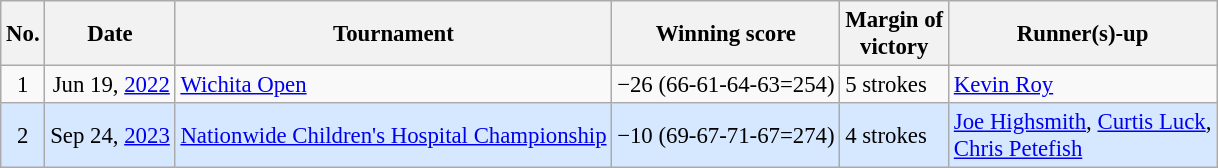<table class="wikitable" style="font-size:95%;">
<tr>
<th>No.</th>
<th>Date</th>
<th>Tournament</th>
<th>Winning score</th>
<th>Margin of<br>victory</th>
<th>Runner(s)-up</th>
</tr>
<tr>
<td align=center>1</td>
<td align=right>Jun 19, <a href='#'>2022</a></td>
<td><a href='#'>Wichita Open</a></td>
<td>−26 (66-61-64-63=254)</td>
<td>5 strokes</td>
<td> <a href='#'>Kevin Roy</a></td>
</tr>
<tr style="background:#D6E8FF;">
<td align=center>2</td>
<td align=right>Sep 24, <a href='#'>2023</a></td>
<td><a href='#'>Nationwide Children's Hospital Championship</a></td>
<td>−10 (69-67-71-67=274)</td>
<td>4 strokes</td>
<td> <a href='#'>Joe Highsmith</a>,  <a href='#'>Curtis Luck</a>,<br> <a href='#'>Chris Petefish</a></td>
</tr>
</table>
